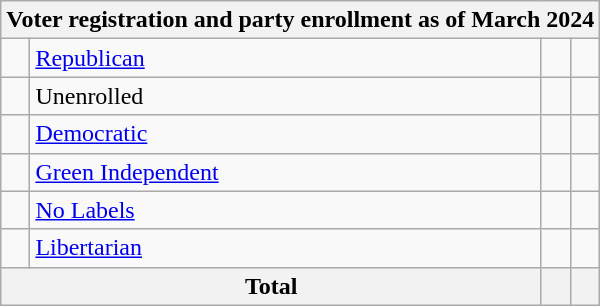<table class=wikitable>
<tr>
<th colspan="4">Voter registration and party enrollment as of March 2024</th>
</tr>
<tr>
<td></td>
<td><a href='#'>Republican</a></td>
<td align="center"></td>
<td align="center"></td>
</tr>
<tr>
<td></td>
<td>Unenrolled</td>
<td align = center></td>
<td align = center></td>
</tr>
<tr>
<td></td>
<td><a href='#'>Democratic</a></td>
<td align = center></td>
<td align = center></td>
</tr>
<tr>
<td></td>
<td><a href='#'>Green Independent</a></td>
<td align = center></td>
<td align = center></td>
</tr>
<tr>
<td></td>
<td><a href='#'>No Labels</a></td>
<td align = center></td>
<td align = center></td>
</tr>
<tr>
<td></td>
<td><a href='#'>Libertarian</a></td>
<td align = center></td>
<td align = center></td>
</tr>
<tr>
<th colspan = 2>Total</th>
<th align = center></th>
<th align = center></th>
</tr>
</table>
